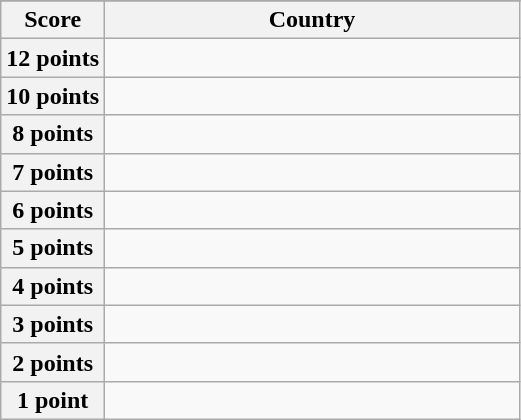<table class="wikitable">
<tr>
</tr>
<tr>
<th scope="col" width="20%">Score</th>
<th scope="col">Country</th>
</tr>
<tr>
<th scope="row">12 points</th>
<td></td>
</tr>
<tr>
<th scope="row">10 points</th>
<td></td>
</tr>
<tr>
<th scope="row">8 points</th>
<td></td>
</tr>
<tr>
<th scope="row">7 points</th>
<td></td>
</tr>
<tr>
<th scope="row">6 points</th>
<td></td>
</tr>
<tr>
<th scope="row">5 points</th>
<td></td>
</tr>
<tr>
<th scope="row">4 points</th>
<td></td>
</tr>
<tr>
<th scope="row">3 points</th>
<td></td>
</tr>
<tr>
<th scope="row">2 points</th>
<td></td>
</tr>
<tr>
<th scope="row">1 point</th>
<td></td>
</tr>
</table>
